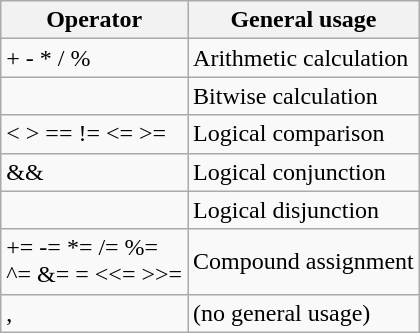<table class="wikitable">
<tr ---->
<th>Operator</th>
<th>General usage</th>
</tr>
<tr ---->
<td>+ - * / %</td>
<td>Arithmetic calculation</td>
</tr>
<tr ---->
<td></td>
<td>Bitwise calculation</td>
</tr>
<tr ---->
<td>< > == != <= >=</td>
<td>Logical comparison</td>
</tr>
<tr ---->
<td>&&</td>
<td>Logical conjunction</td>
</tr>
<tr ---->
<td></td>
<td>Logical disjunction</td>
</tr>
<tr ---->
<td>+= -= *= /= %=<br>^= &= = <<= >>=</td>
<td>Compound assignment</td>
</tr>
<tr ---->
<td>,</td>
<td>(no general usage)</td>
</tr>
</table>
